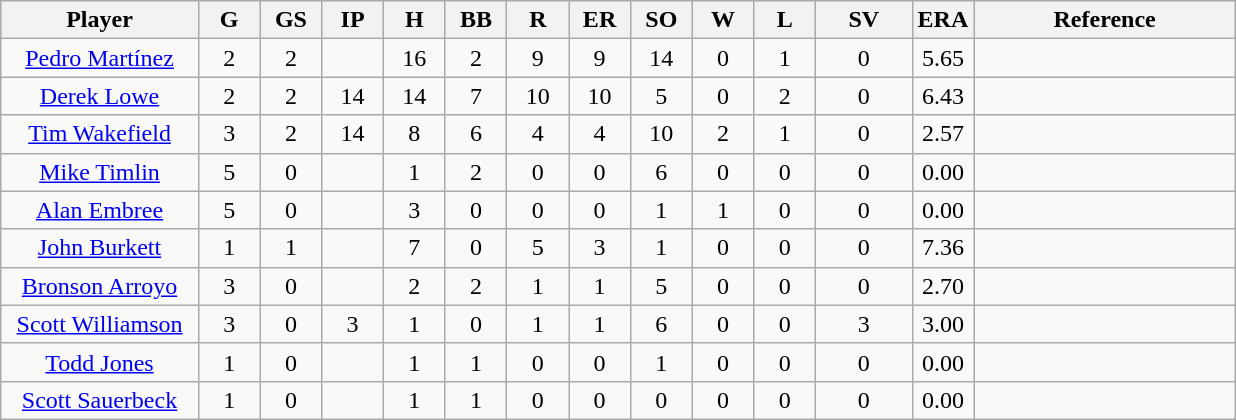<table class="wikitable sortable" style="text-align:center">
<tr>
<th width="16%">Player</th>
<th width="5%">G</th>
<th width="5%">GS</th>
<th width="5%">IP</th>
<th width="5%">H</th>
<th width="5%">BB</th>
<th width="5%">R</th>
<th width="5%">ER</th>
<th width="5%">SO</th>
<th width="5%">W</th>
<th width="5%">L</th>
<th>SV</th>
<th width="5%">ERA</th>
<th>Reference</th>
</tr>
<tr>
<td><a href='#'>Pedro Martínez</a></td>
<td>2</td>
<td>2</td>
<td></td>
<td>16</td>
<td>2</td>
<td>9</td>
<td>9</td>
<td>14</td>
<td>0</td>
<td>1</td>
<td>0</td>
<td>5.65</td>
<td></td>
</tr>
<tr>
<td><a href='#'>Derek Lowe</a></td>
<td>2</td>
<td>2</td>
<td>14</td>
<td>14</td>
<td>7</td>
<td>10</td>
<td>10</td>
<td>5</td>
<td>0</td>
<td>2</td>
<td>0</td>
<td>6.43</td>
<td></td>
</tr>
<tr>
<td><a href='#'>Tim Wakefield</a></td>
<td>3</td>
<td>2</td>
<td>14</td>
<td>8</td>
<td>6</td>
<td>4</td>
<td>4</td>
<td>10</td>
<td>2</td>
<td>1</td>
<td>0</td>
<td>2.57</td>
<td></td>
</tr>
<tr>
<td><a href='#'>Mike Timlin</a></td>
<td>5</td>
<td>0</td>
<td></td>
<td>1</td>
<td>2</td>
<td>0</td>
<td>0</td>
<td>6</td>
<td>0</td>
<td>0</td>
<td>0</td>
<td>0.00</td>
<td></td>
</tr>
<tr>
<td><a href='#'>Alan Embree</a></td>
<td>5</td>
<td>0</td>
<td></td>
<td>3</td>
<td>0</td>
<td>0</td>
<td>0</td>
<td>1</td>
<td>1</td>
<td>0</td>
<td>0</td>
<td>0.00</td>
<td></td>
</tr>
<tr>
<td><a href='#'>John Burkett</a></td>
<td>1</td>
<td>1</td>
<td></td>
<td>7</td>
<td>0</td>
<td>5</td>
<td>3</td>
<td>1</td>
<td>0</td>
<td>0</td>
<td>0</td>
<td>7.36</td>
<td></td>
</tr>
<tr>
<td><a href='#'>Bronson Arroyo</a></td>
<td>3</td>
<td>0</td>
<td></td>
<td>2</td>
<td>2</td>
<td>1</td>
<td>1</td>
<td>5</td>
<td>0</td>
<td>0</td>
<td>0</td>
<td>2.70</td>
<td></td>
</tr>
<tr>
<td><a href='#'>Scott Williamson</a></td>
<td>3</td>
<td>0</td>
<td>3</td>
<td>1</td>
<td>0</td>
<td>1</td>
<td>1</td>
<td>6</td>
<td>0</td>
<td>0</td>
<td>3</td>
<td>3.00</td>
<td></td>
</tr>
<tr>
<td><a href='#'>Todd Jones</a></td>
<td>1</td>
<td>0</td>
<td></td>
<td>1</td>
<td>1</td>
<td>0</td>
<td>0</td>
<td>1</td>
<td>0</td>
<td>0</td>
<td>0</td>
<td>0.00</td>
<td></td>
</tr>
<tr>
<td><a href='#'>Scott Sauerbeck</a></td>
<td>1</td>
<td>0</td>
<td></td>
<td>1</td>
<td>1</td>
<td>0</td>
<td>0</td>
<td>0</td>
<td>0</td>
<td>0</td>
<td>0</td>
<td>0.00</td>
<td></td>
</tr>
</table>
